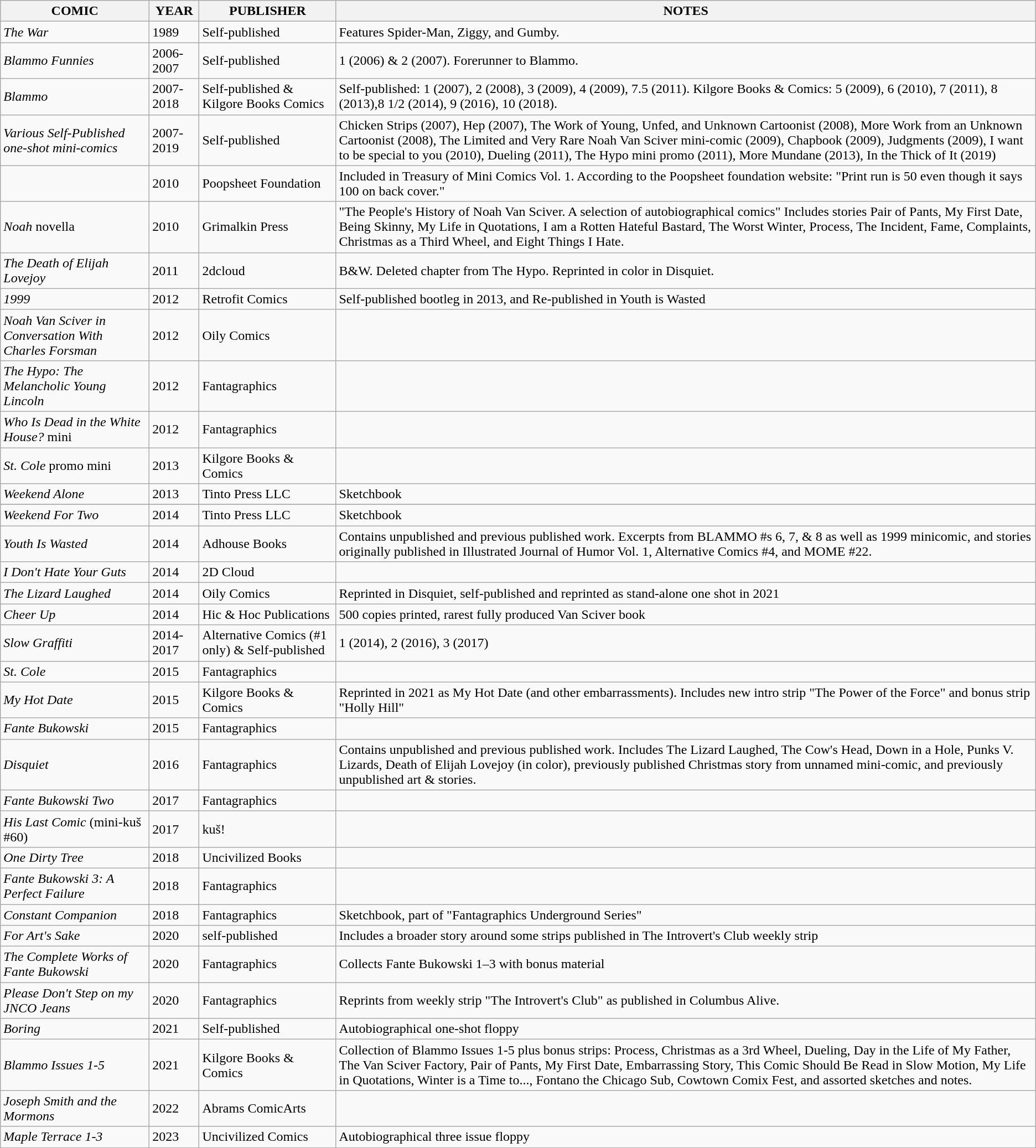<table class="wikitable">
<tr>
<th>COMIC</th>
<th>YEAR</th>
<th>PUBLISHER</th>
<th>NOTES</th>
</tr>
<tr>
<td><em>The War</em></td>
<td>1989</td>
<td>Self-published</td>
<td>Features Spider-Man, Ziggy, and Gumby.</td>
</tr>
<tr>
<td><em>Blammo Funnies</em></td>
<td>2006-2007</td>
<td>Self-published</td>
<td>1 (2006) & 2 (2007). Forerunner to Blammo.</td>
</tr>
<tr>
<td><em>Blammo</em></td>
<td>2007-2018</td>
<td>Self-published & Kilgore Books Comics</td>
<td>Self-published: 1 (2007), 2 (2008), 3 (2009), 4 (2009), 7.5 (2011). Kilgore Books & Comics: 5 (2009), 6 (2010), 7 (2011), 8 (2013),8 1/2 (2014), 9 (2016), 10 (2018).</td>
</tr>
<tr>
<td><em>Various Self-Published one-shot mini-comics</em></td>
<td>2007-2019</td>
<td>Self-published</td>
<td>Chicken Strips (2007), Hep (2007), The Work of Young, Unfed, and Unknown Cartoonist (2008), More Work from an Unknown Cartoonist (2008), The Limited and Very Rare Noah Van Sciver mini-comic (2009), Chapbook (2009), Judgments (2009), I want to be special to you (2010), Dueling (2011), The Hypo mini promo (2011), More Mundane (2013), In the Thick of It (2019)</td>
</tr>
<tr>
<td><em></em></td>
<td>2010</td>
<td>Poopsheet Foundation</td>
<td>Included in Treasury of Mini Comics Vol. 1. According to the Poopsheet foundation website: "Print run is 50 even though it says 100 on back cover."</td>
</tr>
<tr>
<td><em>Noah</em> novella</td>
<td>2010</td>
<td>Grimalkin Press</td>
<td>"The People's History of Noah Van Sciver. A selection of autobiographical comics" Includes stories Pair of Pants, My First Date, Being Skinny, My Life in Quotations, I am a Rotten Hateful Bastard, The Worst Winter, Process, The Incident, Fame, Complaints, Christmas as a Third Wheel, and Eight Things I Hate.</td>
</tr>
<tr>
<td><em>The Death of Elijah Lovejoy</em></td>
<td>2011</td>
<td>2dcloud</td>
<td>B&W. Deleted chapter from The Hypo. Reprinted in color in Disquiet.</td>
</tr>
<tr>
<td><em>1999</em></td>
<td>2012</td>
<td>Retrofit Comics</td>
<td>Self-published bootleg in 2013, and Re-published in Youth is Wasted</td>
</tr>
<tr>
<td><em>Noah Van Sciver in Conversation With Charles Forsman</em></td>
<td>2012</td>
<td>Oily Comics</td>
<td></td>
</tr>
<tr>
<td><em>The Hypo: The Melancholic Young Lincoln</em></td>
<td>2012</td>
<td>Fantagraphics</td>
<td></td>
</tr>
<tr>
<td><em>Who Is Dead in the White House?</em> mini</td>
<td>2012</td>
<td>Fantagraphics</td>
<td></td>
</tr>
<tr>
<td><em>St. Cole</em> promo mini</td>
<td>2013</td>
<td>Kilgore Books & Comics</td>
<td></td>
</tr>
<tr>
<td><em>Weekend Alone</em></td>
<td>2013</td>
<td>Tinto Press LLC</td>
<td>Sketchbook</td>
</tr>
<tr>
</tr>
<tr>
<td><em>Weekend For Two</em></td>
<td>2014</td>
<td>Tinto Press LLC</td>
<td>Sketchbook</td>
</tr>
<tr>
<td><em>Youth Is Wasted</em></td>
<td>2014</td>
<td>Adhouse Books</td>
<td>Contains unpublished and previous published work. Excerpts from BLAMMO #s 6, 7, & 8 as well as 1999 minicomic, and stories originally published in Illustrated Journal of Humor Vol. 1, Alternative Comics #4, and MOME #22.</td>
</tr>
<tr>
<td><em>I Don't Hate Your Guts</em></td>
<td>2014</td>
<td>2D Cloud</td>
<td></td>
</tr>
<tr>
<td><em>The Lizard Laughed</em></td>
<td>2014</td>
<td>Oily Comics</td>
<td>Reprinted in Disquiet, self-published and reprinted as stand-alone one shot in 2021</td>
</tr>
<tr>
<td><em>Cheer Up</em></td>
<td>2014</td>
<td>Hic & Hoc Publications</td>
<td>500 copies printed, rarest fully produced Van Sciver book</td>
</tr>
<tr>
<td><em>Slow Graffiti</em></td>
<td>2014-2017</td>
<td>Alternative Comics (#1 only) & Self-published</td>
<td>1 (2014), 2 (2016), 3 (2017)</td>
</tr>
<tr>
<td><em>St. Cole</em></td>
<td>2015</td>
<td>Fantagraphics</td>
<td></td>
</tr>
<tr>
<td><em>My Hot Date</em></td>
<td>2015</td>
<td>Kilgore Books & Comics</td>
<td>Reprinted in 2021 as My Hot Date (and other embarrassments). Includes new intro strip "The Power of the Force" and bonus strip "Holly Hill"</td>
</tr>
<tr>
<td><em>Fante Bukowski</em></td>
<td>2015</td>
<td>Fantagraphics</td>
<td></td>
</tr>
<tr>
<td><em>Disquiet</em></td>
<td>2016</td>
<td>Fantagraphics</td>
<td>Contains unpublished and previous published work. Includes The Lizard Laughed, The Cow's Head, Down in a Hole, Punks V. Lizards, Death of Elijah Lovejoy (in color), previously published Christmas story from unnamed mini-comic, and previously unpublished art & stories.</td>
</tr>
<tr>
<td><em>Fante Bukowski Two</em></td>
<td>2017</td>
<td>Fantagraphics</td>
<td></td>
</tr>
<tr>
<td><em>His Last Comic</em> (mini-kuš #60)</td>
<td>2017</td>
<td>kuš!</td>
<td></td>
</tr>
<tr>
<td><em>One Dirty Tree</em></td>
<td>2018</td>
<td>Uncivilized Books</td>
<td></td>
</tr>
<tr>
<td><em>Fante Bukowski 3: A Perfect Failure</em></td>
<td>2018</td>
<td>Fantagraphics</td>
<td></td>
</tr>
<tr>
<td><em>Constant Companion</em></td>
<td>2018</td>
<td>Fantagraphics</td>
<td>Sketchbook, part of "Fantagraphics Underground Series"</td>
</tr>
<tr>
<td><em>For Art's Sake</em></td>
<td>2020</td>
<td>self-published</td>
<td>Includes a broader story around some strips published in The Introvert's Club weekly strip</td>
</tr>
<tr>
<td><em>The Complete Works of Fante Bukowski</em></td>
<td>2020</td>
<td>Fantagraphics</td>
<td>Collects Fante Bukowski 1–3 with bonus material</td>
</tr>
<tr>
<td><em>Please Don't Step on my JNCO Jeans</em></td>
<td>2020</td>
<td>Fantagraphics</td>
<td>Reprints from weekly strip "The Introvert's Club" as published in Columbus Alive.</td>
</tr>
<tr>
<td><em>Boring</em></td>
<td>2021</td>
<td>Self-published</td>
<td>Autobiographical one-shot floppy</td>
</tr>
<tr>
<td><em>Blammo Issues 1-5</em></td>
<td>2021</td>
<td>Kilgore Books & Comics</td>
<td>Collection of Blammo Issues 1-5 plus bonus strips: Process, Christmas as a 3rd Wheel, Dueling, Day in the Life of My Father, The Van Sciver Factory, Pair of Pants, My First Date, Embarrassing Story, This Comic Should Be Read in Slow Motion, My Life in Quotations, Winter is a Time to..., Fontano the Chicago Sub, Cowtown Comix Fest, and assorted sketches and notes.</td>
</tr>
<tr>
<td><em>Joseph Smith and the Mormons</em></td>
<td>2022</td>
<td>Abrams ComicArts</td>
<td></td>
</tr>
<tr>
<td><em>Maple Terrace 1-3</em></td>
<td>2023</td>
<td>Uncivilized Comics</td>
<td>Autobiographical three issue floppy</td>
</tr>
</table>
